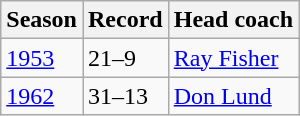<table class="wikitable">
<tr>
<th>Season</th>
<th>Record</th>
<th>Head coach</th>
</tr>
<tr>
<td><a href='#'>1953</a></td>
<td>21–9</td>
<td><a href='#'>Ray Fisher</a></td>
</tr>
<tr>
<td><a href='#'>1962</a></td>
<td>31–13</td>
<td><a href='#'>Don Lund</a></td>
</tr>
</table>
